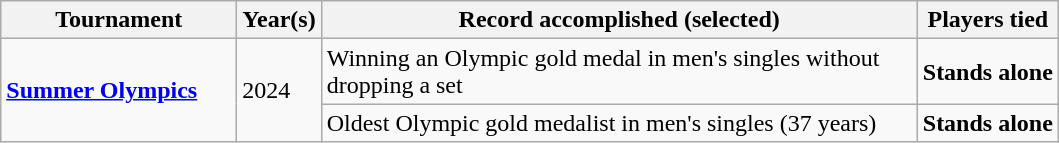<table class="wikitable">
<tr>
<th width="150">Tournament</th>
<th>Year(s)</th>
<th width="390">Record accomplished (selected)</th>
<th>Players tied</th>
</tr>
<tr>
<td rowspan="2"><strong><a href='#'>Summer Olympics</a></strong></td>
<td rowspan="2">2024</td>
<td>Winning an Olympic gold medal in men's singles without dropping a set</td>
<td><strong>Stands alone</strong></td>
</tr>
<tr>
<td>Oldest Olympic gold medalist in men's singles (37 years)</td>
<td><strong>Stands alone</strong></td>
</tr>
</table>
